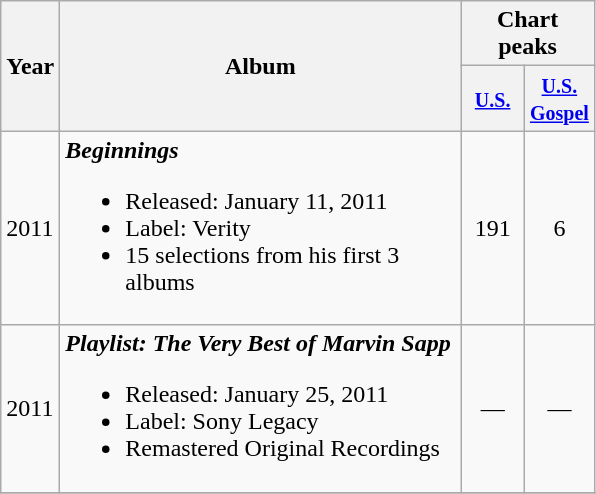<table class="wikitable">
<tr>
<th rowspan="2">Year</th>
<th rowspan="2" width="260">Album</th>
<th colspan="2">Chart peaks </th>
</tr>
<tr>
<th width="35"><small><a href='#'>U.S.</a></small><br></th>
<th width="35"><small><a href='#'>U.S. Gospel</a></small><br></th>
</tr>
<tr>
<td>2011</td>
<td><strong><em>Beginnings</em></strong><br><ul><li>Released: January 11, 2011</li><li>Label: Verity</li><li>15 selections from his first 3 albums</li></ul></td>
<td align="center">191</td>
<td align="center">6</td>
</tr>
<tr>
<td>2011</td>
<td><strong><em>Playlist: The Very Best of Marvin Sapp</em></strong><br><ul><li>Released: January 25, 2011</li><li>Label: Sony Legacy</li><li>Remastered Original Recordings</li></ul></td>
<td align="center">—</td>
<td align="center">—</td>
</tr>
<tr>
</tr>
</table>
